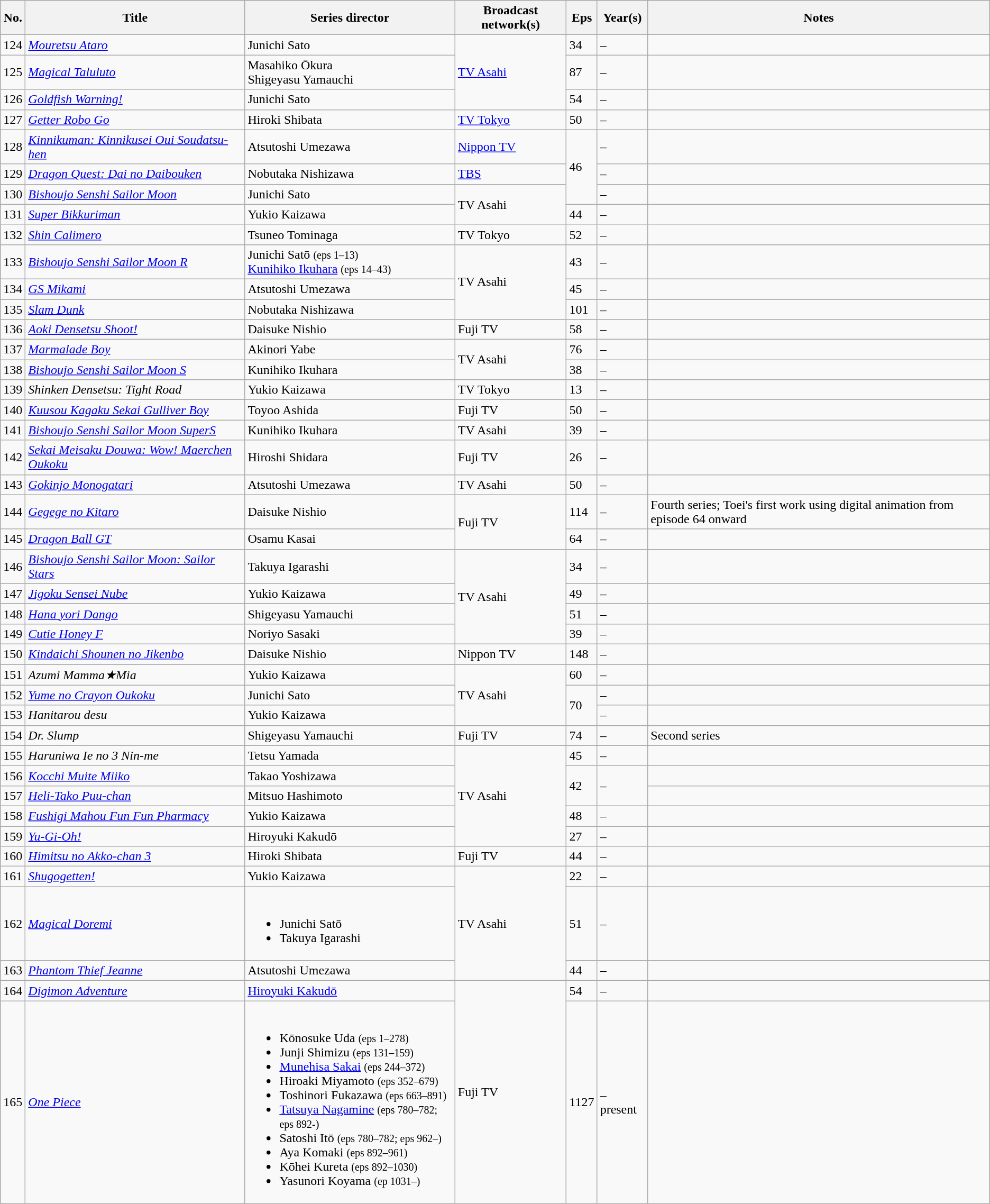<table class="wikitable sortable">
<tr>
<th>No.</th>
<th>Title</th>
<th>Series director</th>
<th>Broadcast network(s)</th>
<th>Eps</th>
<th>Year(s)</th>
<th>Notes</th>
</tr>
<tr>
<td>124</td>
<td><em><a href='#'>Mouretsu Ataro</a></em></td>
<td>Junichi Sato</td>
<td rowspan="3"><a href='#'>TV Asahi</a></td>
<td>34</td>
<td> – </td>
<td></td>
</tr>
<tr>
<td>125</td>
<td><em><a href='#'>Magical Taluluto</a></em></td>
<td>Masahiko Ōkura<br>Shigeyasu Yamauchi</td>
<td>87</td>
<td> – </td>
<td></td>
</tr>
<tr>
<td>126</td>
<td><em><a href='#'>Goldfish Warning!</a></em></td>
<td>Junichi Sato</td>
<td>54</td>
<td> – </td>
<td></td>
</tr>
<tr>
<td>127</td>
<td><em><a href='#'>Getter Robo Go</a></em></td>
<td>Hiroki Shibata</td>
<td><a href='#'>TV Tokyo</a></td>
<td>50</td>
<td> – </td>
<td></td>
</tr>
<tr>
<td>128</td>
<td><em><a href='#'>Kinnikuman: Kinnikusei Oui Soudatsu-hen</a></em></td>
<td>Atsutoshi Umezawa</td>
<td><a href='#'>Nippon TV</a></td>
<td rowspan="3">46</td>
<td> – </td>
<td></td>
</tr>
<tr>
<td>129</td>
<td><em><a href='#'>Dragon Quest: Dai no Daibouken</a></em></td>
<td>Nobutaka Nishizawa</td>
<td><a href='#'>TBS</a></td>
<td> – </td>
<td></td>
</tr>
<tr>
<td>130</td>
<td><em><a href='#'>Bishoujo Senshi Sailor Moon</a></em></td>
<td>Junichi Sato</td>
<td rowspan="2">TV Asahi</td>
<td> – </td>
<td></td>
</tr>
<tr>
<td>131</td>
<td><em><a href='#'>Super Bikkuriman</a></em></td>
<td>Yukio Kaizawa</td>
<td>44</td>
<td> – </td>
<td></td>
</tr>
<tr>
<td>132</td>
<td><em><a href='#'>Shin Calimero</a></em></td>
<td>Tsuneo Tominaga</td>
<td>TV Tokyo</td>
<td>52</td>
<td> – </td>
<td></td>
</tr>
<tr>
<td>133</td>
<td><em><a href='#'>Bishoujo Senshi Sailor Moon R</a></em></td>
<td>Junichi Satō <small>(eps 1–13)</small><br><a href='#'>Kunihiko Ikuhara</a> <small>(eps 14–43)</small></td>
<td rowspan="3">TV Asahi</td>
<td>43</td>
<td> – </td>
<td></td>
</tr>
<tr>
<td>134</td>
<td><em><a href='#'>GS Mikami</a></em></td>
<td>Atsutoshi Umezawa</td>
<td>45</td>
<td> – </td>
<td></td>
</tr>
<tr>
<td>135</td>
<td><em><a href='#'>Slam Dunk</a></em></td>
<td>Nobutaka Nishizawa</td>
<td>101</td>
<td> – </td>
<td></td>
</tr>
<tr>
<td>136</td>
<td><em><a href='#'>Aoki Densetsu Shoot!</a></em></td>
<td>Daisuke Nishio</td>
<td>Fuji TV</td>
<td>58</td>
<td> – </td>
<td></td>
</tr>
<tr>
<td>137</td>
<td><em><a href='#'>Marmalade Boy</a></em></td>
<td>Akinori Yabe</td>
<td rowspan="2">TV Asahi</td>
<td>76</td>
<td> – </td>
<td></td>
</tr>
<tr>
<td>138</td>
<td><em><a href='#'>Bishoujo Senshi Sailor Moon S</a></em></td>
<td>Kunihiko Ikuhara</td>
<td>38</td>
<td> – </td>
<td></td>
</tr>
<tr>
<td>139</td>
<td><em>Shinken Densetsu: Tight Road</em></td>
<td>Yukio Kaizawa</td>
<td>TV Tokyo</td>
<td>13</td>
<td> – </td>
<td></td>
</tr>
<tr>
<td>140</td>
<td><em><a href='#'>Kuusou Kagaku Sekai Gulliver Boy</a></em></td>
<td>Toyoo Ashida</td>
<td>Fuji TV</td>
<td>50</td>
<td> – </td>
<td></td>
</tr>
<tr>
<td>141</td>
<td><em><a href='#'>Bishoujo Senshi Sailor Moon SuperS</a></em></td>
<td>Kunihiko Ikuhara</td>
<td>TV Asahi</td>
<td>39</td>
<td> – </td>
<td></td>
</tr>
<tr>
<td>142</td>
<td><em><a href='#'>Sekai Meisaku Douwa: Wow! Maerchen Oukoku</a></em></td>
<td>Hiroshi Shidara</td>
<td>Fuji TV</td>
<td>26</td>
<td> – </td>
<td></td>
</tr>
<tr>
<td>143</td>
<td><em><a href='#'>Gokinjo Monogatari</a></em></td>
<td>Atsutoshi Umezawa</td>
<td>TV Asahi</td>
<td>50</td>
<td> – </td>
<td></td>
</tr>
<tr>
<td>144</td>
<td><em><a href='#'>Gegege no Kitaro</a></em></td>
<td>Daisuke Nishio</td>
<td rowspan="2">Fuji TV</td>
<td>114</td>
<td> – </td>
<td>Fourth series; Toei's first work using digital animation from episode 64 onward</td>
</tr>
<tr>
<td>145</td>
<td><em><a href='#'>Dragon Ball GT</a></em></td>
<td>Osamu Kasai</td>
<td>64</td>
<td> – </td>
<td></td>
</tr>
<tr>
<td>146</td>
<td><em><a href='#'>Bishoujo Senshi Sailor Moon: Sailor Stars</a></em></td>
<td>Takuya Igarashi</td>
<td rowspan="4">TV Asahi</td>
<td>34</td>
<td> – </td>
<td></td>
</tr>
<tr>
<td>147</td>
<td><em><a href='#'>Jigoku Sensei Nube</a></em></td>
<td>Yukio Kaizawa</td>
<td>49</td>
<td> – </td>
<td></td>
</tr>
<tr>
<td>148</td>
<td><em><a href='#'>Hana yori Dango</a></em></td>
<td>Shigeyasu Yamauchi</td>
<td>51</td>
<td> – </td>
<td></td>
</tr>
<tr>
<td>149</td>
<td><em><a href='#'>Cutie Honey F</a></em></td>
<td>Noriyo Sasaki</td>
<td>39</td>
<td> – </td>
<td></td>
</tr>
<tr>
<td>150</td>
<td><em><a href='#'>Kindaichi Shounen no Jikenbo</a></em></td>
<td>Daisuke Nishio</td>
<td>Nippon TV</td>
<td>148</td>
<td> – </td>
<td></td>
</tr>
<tr>
<td>151</td>
<td><em>Azumi Mamma★Mia</em></td>
<td>Yukio Kaizawa</td>
<td rowspan="3">TV Asahi</td>
<td>60</td>
<td> – </td>
<td></td>
</tr>
<tr>
<td>152</td>
<td><em><a href='#'>Yume no Crayon Oukoku</a></em></td>
<td>Junichi Sato</td>
<td rowspan="2">70</td>
<td> – </td>
<td></td>
</tr>
<tr>
<td>153</td>
<td><em>Hanitarou desu</em></td>
<td>Yukio Kaizawa</td>
<td> – </td>
<td></td>
</tr>
<tr>
<td>154</td>
<td><em>Dr. Slump</em></td>
<td>Shigeyasu Yamauchi</td>
<td>Fuji TV</td>
<td>74</td>
<td> – </td>
<td>Second series</td>
</tr>
<tr>
<td>155</td>
<td><em>Haruniwa Ie no 3 Nin-me</em></td>
<td>Tetsu Yamada</td>
<td rowspan="5">TV Asahi</td>
<td>45</td>
<td> – </td>
<td></td>
</tr>
<tr>
<td>156</td>
<td><em><a href='#'>Kocchi Muite Miiko</a></em></td>
<td>Takao Yoshizawa</td>
<td rowspan="2">42</td>
<td rowspan="2"> – </td>
<td></td>
</tr>
<tr>
<td>157</td>
<td><em><a href='#'>Heli-Tako Puu-chan</a></em></td>
<td>Mitsuo Hashimoto</td>
<td></td>
</tr>
<tr>
<td>158</td>
<td><em><a href='#'>Fushigi Mahou Fun Fun Pharmacy</a></em></td>
<td>Yukio Kaizawa</td>
<td>48</td>
<td> – </td>
<td></td>
</tr>
<tr>
<td>159</td>
<td><em><a href='#'>Yu-Gi-Oh!</a></em></td>
<td>Hiroyuki Kakudō</td>
<td>27</td>
<td> – </td>
<td></td>
</tr>
<tr>
<td>160</td>
<td><em><a href='#'>Himitsu no Akko-chan 3</a></em></td>
<td>Hiroki Shibata</td>
<td>Fuji TV</td>
<td>44</td>
<td> – </td>
<td></td>
</tr>
<tr>
<td>161</td>
<td><em><a href='#'>Shugogetten!</a></em></td>
<td>Yukio Kaizawa</td>
<td rowspan="3">TV Asahi</td>
<td>22</td>
<td> – </td>
<td></td>
</tr>
<tr>
<td>162</td>
<td><em><a href='#'>Magical Doremi</a></em></td>
<td><br><ul><li>Junichi Satō</li><li>Takuya Igarashi</li></ul></td>
<td>51</td>
<td> – </td>
<td></td>
</tr>
<tr>
<td>163</td>
<td><em><a href='#'>Phantom Thief Jeanne</a></em></td>
<td>Atsutoshi Umezawa</td>
<td>44</td>
<td> – </td>
<td></td>
</tr>
<tr>
<td>164</td>
<td><em><a href='#'>Digimon Adventure</a></em></td>
<td><a href='#'>Hiroyuki Kakudō</a></td>
<td rowspan="6">Fuji TV</td>
<td>54</td>
<td> – </td>
<td></td>
</tr>
<tr>
<td>165</td>
<td><em><a href='#'>One Piece</a></em></td>
<td><br><ul><li>Kōnosuke Uda <small>(eps 1–278)</small></li><li>Junji Shimizu <small>(eps 131–159)</small></li><li><a href='#'>Munehisa Sakai</a> <small>(eps 244–372)</small></li><li>Hiroaki Miyamoto <small>(eps 352–679)</small></li><li>Toshinori Fukazawa <small>(eps 663–891)</small></li><li><a href='#'>Tatsuya Nagamine</a> <small>(eps 780–782; eps 892-)</small></li><li>Satoshi Itō <small>(eps 780–782; eps 962–)</small></li><li>Aya Komaki <small>(eps 892–961)</small></li><li>Kōhei Kureta <small>(eps 892–1030)</small></li><li>Yasunori Koyama <small>(ep 1031–)</small></li></ul></td>
<td>1127</td>
<td> – present</td>
<td></td>
</tr>
</table>
